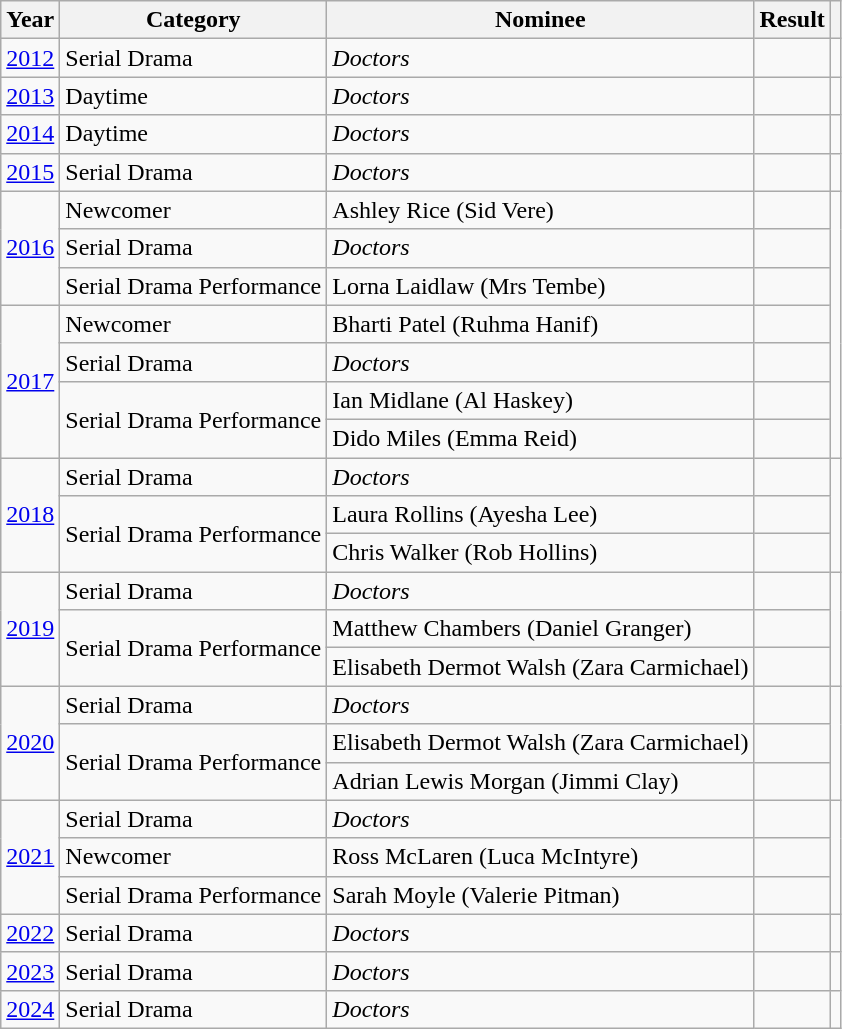<table class="wikitable">
<tr>
<th>Year</th>
<th>Category</th>
<th>Nominee</th>
<th>Result</th>
<th></th>
</tr>
<tr>
<td><a href='#'>2012</a></td>
<td>Serial Drama</td>
<td><em>Doctors</em></td>
<td></td>
<td align="center"></td>
</tr>
<tr>
<td><a href='#'>2013</a></td>
<td>Daytime</td>
<td><em>Doctors</em></td>
<td></td>
<td align="center"></td>
</tr>
<tr>
<td><a href='#'>2014</a></td>
<td>Daytime</td>
<td><em>Doctors</em></td>
<td></td>
<td align="center"></td>
</tr>
<tr>
<td><a href='#'>2015</a></td>
<td>Serial Drama</td>
<td><em>Doctors</em></td>
<td></td>
<td align="center"></td>
</tr>
<tr>
<td rowspan="3"><a href='#'>2016</a></td>
<td>Newcomer</td>
<td>Ashley Rice (Sid Vere)</td>
<td></td>
<td align="center" rowspan="7"></td>
</tr>
<tr>
<td>Serial Drama</td>
<td><em>Doctors</em></td>
<td></td>
</tr>
<tr>
<td>Serial Drama Performance</td>
<td>Lorna Laidlaw (Mrs Tembe)</td>
<td></td>
</tr>
<tr>
<td rowspan="4"><a href='#'>2017</a></td>
<td>Newcomer</td>
<td>Bharti Patel (Ruhma Hanif)</td>
<td></td>
</tr>
<tr>
<td>Serial Drama</td>
<td><em>Doctors</em></td>
<td></td>
</tr>
<tr>
<td rowspan="2">Serial Drama Performance</td>
<td>Ian Midlane (Al Haskey)</td>
<td></td>
</tr>
<tr>
<td>Dido Miles (Emma Reid)</td>
<td></td>
</tr>
<tr>
<td rowspan="3"><a href='#'>2018</a></td>
<td>Serial Drama</td>
<td><em>Doctors</em></td>
<td></td>
<td align="center" rowspan="3"></td>
</tr>
<tr>
<td rowspan="2">Serial Drama Performance</td>
<td>Laura Rollins (Ayesha Lee)</td>
<td></td>
</tr>
<tr>
<td>Chris Walker (Rob Hollins)</td>
<td></td>
</tr>
<tr>
<td rowspan="3"><a href='#'>2019</a></td>
<td>Serial Drama</td>
<td><em>Doctors</em></td>
<td></td>
<td align="center" rowspan="3"></td>
</tr>
<tr>
<td rowspan="2">Serial Drama Performance</td>
<td>Matthew Chambers (Daniel Granger)</td>
<td></td>
</tr>
<tr>
<td>Elisabeth Dermot Walsh (Zara Carmichael)</td>
<td></td>
</tr>
<tr>
<td rowspan="3"><a href='#'>2020</a></td>
<td>Serial Drama</td>
<td><em>Doctors</em></td>
<td></td>
<td align="center" rowspan="3"></td>
</tr>
<tr>
<td rowspan="2">Serial Drama Performance</td>
<td>Elisabeth Dermot Walsh (Zara Carmichael)</td>
<td></td>
</tr>
<tr>
<td>Adrian Lewis Morgan (Jimmi Clay)</td>
<td></td>
</tr>
<tr>
<td rowspan="3"><a href='#'>2021</a></td>
<td>Serial Drama</td>
<td><em>Doctors</em></td>
<td></td>
<td align="center" rowspan="3"></td>
</tr>
<tr>
<td>Newcomer</td>
<td>Ross McLaren (Luca McIntyre)</td>
<td></td>
</tr>
<tr>
<td>Serial Drama Performance</td>
<td>Sarah Moyle (Valerie Pitman)</td>
<td></td>
</tr>
<tr>
<td><a href='#'>2022</a></td>
<td>Serial Drama</td>
<td><em>Doctors</em></td>
<td></td>
<td align="center"></td>
</tr>
<tr>
<td><a href='#'>2023</a></td>
<td>Serial Drama</td>
<td><em>Doctors</em></td>
<td></td>
<td align="center"></td>
</tr>
<tr>
<td><a href='#'>2024</a></td>
<td>Serial Drama</td>
<td><em>Doctors</em></td>
<td></td>
<td align="center"></td>
</tr>
</table>
